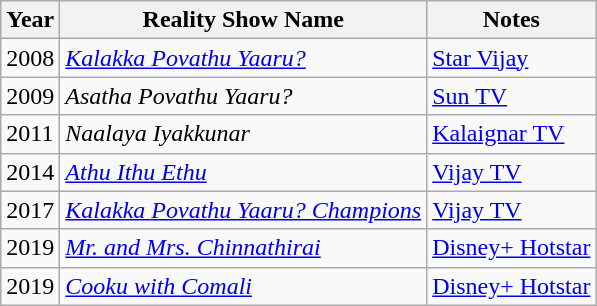<table class="wikitable sortable">
<tr>
<th>Year</th>
<th>Reality Show Name</th>
<th>Notes</th>
</tr>
<tr>
<td>2008</td>
<td><em><a href='#'>Kalakka Povathu Yaaru?</a></em></td>
<td><a href='#'>Star Vijay</a></td>
</tr>
<tr>
<td>2009</td>
<td><em>Asatha Povathu Yaaru?</em></td>
<td><a href='#'>Sun TV</a></td>
</tr>
<tr>
<td>2011</td>
<td><em>Naalaya Iyakkunar</em></td>
<td><a href='#'>Kalaignar TV</a></td>
</tr>
<tr>
<td>2014</td>
<td><em><a href='#'>Athu Ithu Ethu</a></em></td>
<td><a href='#'>Vijay TV</a></td>
</tr>
<tr>
<td>2017</td>
<td><em><a href='#'>Kalakka Povathu Yaaru? Champions</a></em></td>
<td><a href='#'>Vijay TV</a></td>
</tr>
<tr>
<td>2019</td>
<td><em><a href='#'>Mr. and Mrs. Chinnathirai</a></em></td>
<td><a href='#'>Disney+ Hotstar</a></td>
</tr>
<tr>
<td>2019</td>
<td><em><a href='#'>Cooku with Comali</a></em></td>
<td><a href='#'>Disney+ Hotstar</a></td>
</tr>
</table>
